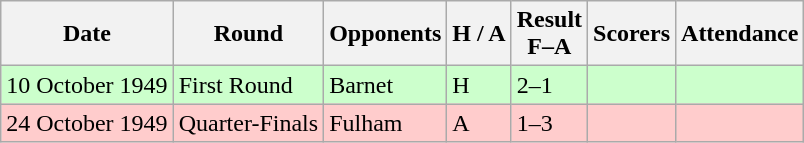<table class="wikitable">
<tr>
<th>Date</th>
<th>Round</th>
<th>Opponents</th>
<th>H / A</th>
<th>Result<br>F–A</th>
<th>Scorers</th>
<th>Attendance</th>
</tr>
<tr bgcolor="#CCFFCC">
<td>10 October 1949</td>
<td>First Round</td>
<td>Barnet</td>
<td>H</td>
<td>2–1</td>
<td></td>
<td></td>
</tr>
<tr bgcolor="#ffcccc">
<td>24 October 1949</td>
<td>Quarter-Finals</td>
<td>Fulham</td>
<td>A</td>
<td>1–3</td>
<td></td>
<td></td>
</tr>
</table>
